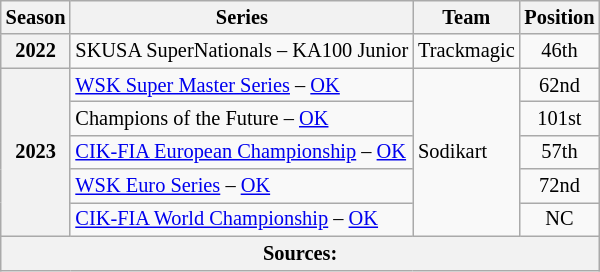<table class="wikitable" style="font-size: 85%; text-align:center">
<tr>
<th>Season</th>
<th>Series</th>
<th>Team</th>
<th>Position</th>
</tr>
<tr>
<th>2022</th>
<td align="left">SKUSA SuperNationals – KA100 Junior</td>
<td align="left">Trackmagic</td>
<td>46th</td>
</tr>
<tr>
<th rowspan="5">2023</th>
<td align="left"><a href='#'>WSK Super Master Series</a> – <a href='#'>OK</a></td>
<td rowspan="5"  align="left">Sodikart</td>
<td>62nd</td>
</tr>
<tr>
<td align="left">Champions of the Future – <a href='#'>OK</a></td>
<td>101st</td>
</tr>
<tr>
<td align="left"><a href='#'>CIK-FIA European Championship</a> – <a href='#'>OK</a></td>
<td>57th</td>
</tr>
<tr>
<td align="left"><a href='#'>WSK Euro Series</a> – <a href='#'>OK</a></td>
<td>72nd</td>
</tr>
<tr>
<td align="left"><a href='#'>CIK-FIA World Championship</a> – <a href='#'>OK</a></td>
<td>NC</td>
</tr>
<tr>
<th colspan="4">Sources:</th>
</tr>
</table>
